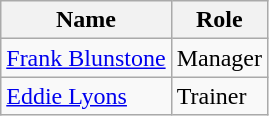<table class="wikitable">
<tr>
<th>Name</th>
<th>Role</th>
</tr>
<tr>
<td> <a href='#'>Frank Blunstone</a></td>
<td>Manager</td>
</tr>
<tr>
<td> <a href='#'>Eddie Lyons</a></td>
<td>Trainer</td>
</tr>
</table>
